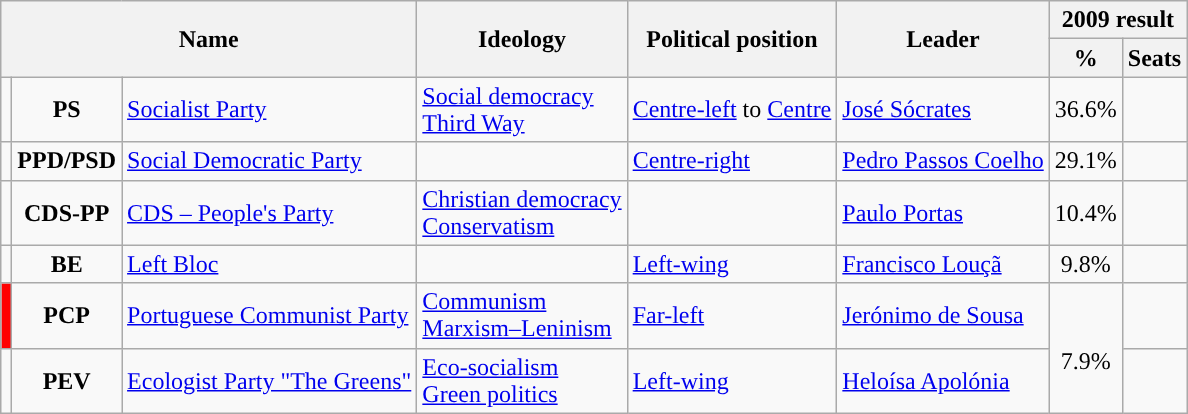<table class="wikitable">
<tr>
<th rowspan="2" colspan="3">Name</th>
<th rowspan="2">Ideology</th>
<th rowspan="2">Political position</th>
<th rowspan="2">Leader</th>
<th colspan="2">2009 result</th>
</tr>
<tr>
<th>%</th>
<th>Seats</th>
</tr>
<tr>
<td style="background:"></td>
<td style="text-align:center;"><strong>PS</strong></td>
<td><a href='#'>Socialist Party</a><br></td>
<td><a href='#'>Social democracy</a><br><a href='#'>Third Way</a></td>
<td><a href='#'>Centre-left</a> to <a href='#'>Centre</a></td>
<td><a href='#'>José Sócrates</a></td>
<td style="text-align:center;">36.6%</td>
<td></td>
</tr>
<tr>
<td style="background:"></td>
<td style="text-align:center;"><strong>PPD/PSD</strong></td>
<td><a href='#'>Social Democratic Party</a><br></td>
<td></td>
<td><a href='#'>Centre-right</a></td>
<td><a href='#'>Pedro Passos Coelho</a></td>
<td style="text-align:center;">29.1%</td>
<td></td>
</tr>
<tr>
<td style="background:"></td>
<td style="text-align:center;"><strong>CDS-PP</strong></td>
<td><a href='#'>CDS – People's Party</a><br></td>
<td><a href='#'>Christian democracy</a><br><a href='#'>Conservatism</a></td>
<td></td>
<td><a href='#'>Paulo Portas</a></td>
<td style="text-align:center;">10.4%</td>
<td></td>
</tr>
<tr>
<td style="background:"></td>
<td style="text-align:center;"><strong>BE</strong></td>
<td><a href='#'>Left Bloc</a><br></td>
<td></td>
<td><a href='#'>Left-wing</a></td>
<td><a href='#'>Francisco Louçã</a></td>
<td style="text-align:center;">9.8%</td>
<td></td>
</tr>
<tr>
<td style="background:#f00;"></td>
<td style="text-align:center;"><strong>PCP</strong></td>
<td><a href='#'>Portuguese Communist Party</a><br></td>
<td><a href='#'>Communism</a><br><a href='#'>Marxism–Leninism</a></td>
<td><a href='#'>Far-left</a></td>
<td><a href='#'>Jerónimo de Sousa</a></td>
<td rowspan="2" style="text-align:center;"><br>7.9%<br></td>
<td></td>
</tr>
<tr>
<td style="background:"></td>
<td style="text-align:center;"><strong>PEV</strong></td>
<td><a href='#'>Ecologist Party "The Greens"</a><br></td>
<td><a href='#'>Eco-socialism</a><br><a href='#'>Green politics</a></td>
<td><a href='#'>Left-wing</a></td>
<td><a href='#'>Heloísa Apolónia</a></td>
<td></td>
</tr>
</table>
